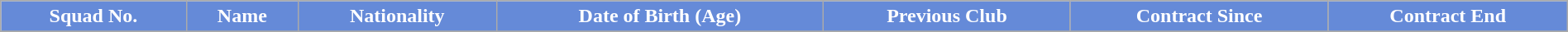<table class="wikitable" style="text-align:center; font-size:100%; width:100%;">
<tr>
<th style="background:#658ad8; color:white; text-align:center;">Squad No.</th>
<th style="background:#658ad8; color:white; text-align:center;">Name</th>
<th style="background:#658ad8; color:white; text-align:center;">Nationality</th>
<th style="background:#658ad8; color:white; text-align:center;">Date of Birth (Age)</th>
<th style="background:#658ad8; color:white; text-align:center;">Previous Club</th>
<th style="background:#658ad8; color:white; text-align:center;">Contract Since</th>
<th style="background:#658ad8; color:white; text-align:center;">Contract End</th>
</tr>
<tr>
</tr>
</table>
